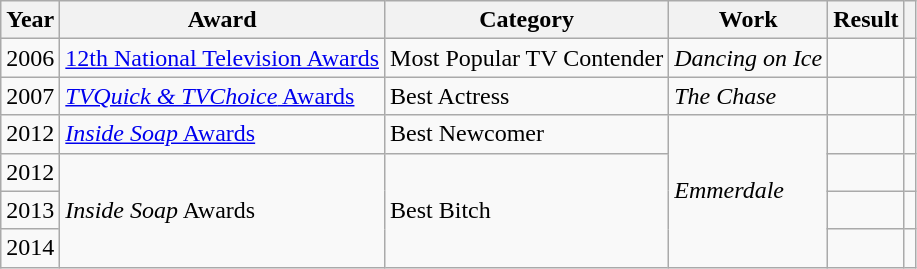<table class="wikitable sortable">
<tr>
<th>Year</th>
<th>Award</th>
<th>Category</th>
<th>Work</th>
<th>Result</th>
<th scope=col class=unsortable></th>
</tr>
<tr>
<td>2006</td>
<td><a href='#'>12th National Television Awards</a></td>
<td>Most Popular TV Contender</td>
<td><em>Dancing on Ice</em></td>
<td></td>
<td align="center"></td>
</tr>
<tr>
<td>2007</td>
<td><a href='#'><em>TVQuick & TVChoice</em> Awards</a></td>
<td>Best Actress</td>
<td><em>The Chase</em></td>
<td></td>
<td align="center"></td>
</tr>
<tr>
<td>2012</td>
<td><a href='#'><em>Inside Soap</em> Awards</a></td>
<td>Best Newcomer</td>
<td rowspan="4"><em>Emmerdale</em></td>
<td></td>
<td align="center"></td>
</tr>
<tr>
<td>2012</td>
<td rowspan="3"><em>Inside Soap</em> Awards</td>
<td rowspan="3">Best Bitch</td>
<td></td>
<td align="center"></td>
</tr>
<tr>
<td>2013</td>
<td></td>
<td align="center"></td>
</tr>
<tr>
<td>2014</td>
<td></td>
<td align="center"></td>
</tr>
</table>
